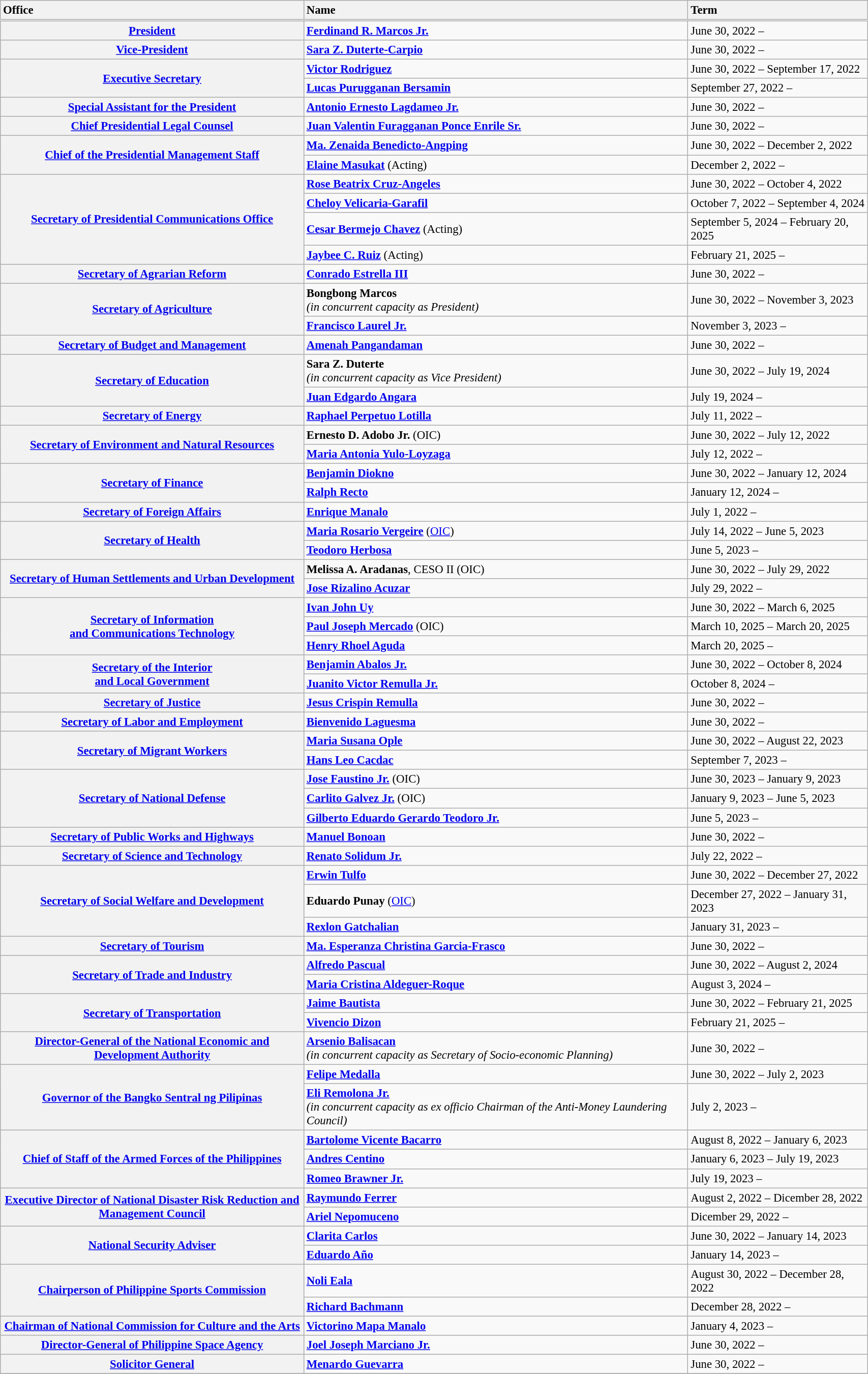<table class="wikitable collapsible plainrowheaders toptextcells" style="width:90%; font-size:95%;">
<tr style="border-bottom-style:double;">
<th scope="col" style="text-align:left; width:35%;">Office</th>
<th scope="col" style="text-align:left;">Name</th>
<th scope="col" style="text-align:left;">Term</th>
</tr>
<tr>
<th scope="row"><a href='#'>President</a></th>
<td><strong><a href='#'>Ferdinand R. Marcos Jr.</a></strong></td>
<td>June 30, 2022 –</td>
</tr>
<tr>
<th scope="row"><a href='#'>Vice-President</a></th>
<td><strong><a href='#'>Sara Z. Duterte-Carpio</a></strong></td>
<td>June 30, 2022 –</td>
</tr>
<tr>
<th scope="row" rowspan="2"><a href='#'>Executive Secretary</a></th>
<td><strong><a href='#'>Victor Rodriguez</a></strong></td>
<td>June 30, 2022 – September 17, 2022</td>
</tr>
<tr>
<td><strong><a href='#'>Lucas Purugganan Bersamin</a></strong></td>
<td>September 27, 2022 –</td>
</tr>
<tr>
<th scope="row"><a href='#'>Special Assistant for the President</a></th>
<td><strong><a href='#'>Antonio Ernesto Lagdameo Jr.</a></strong></td>
<td>June 30, 2022 –</td>
</tr>
<tr>
<th scope="row"><a href='#'>Chief Presidential Legal Counsel</a></th>
<td><strong><a href='#'>Juan Valentin Furagganan Ponce Enrile Sr.</a></strong></td>
<td>June 30, 2022 –</td>
</tr>
<tr>
<th scope="row" rowspan="2"><a href='#'>Chief of the Presidential Management Staff</a></th>
<td><strong><a href='#'>Ma. Zenaida Benedicto-Angping</a></strong></td>
<td>June 30, 2022 – December 2, 2022</td>
</tr>
<tr>
<td><strong><a href='#'>Elaine Masukat</a></strong> (Acting)</td>
<td>December 2, 2022 –</td>
</tr>
<tr>
<th scope="row" rowspan="4"><a href='#'>Secretary of Presidential Communications Office</a></th>
<td><strong><a href='#'>Rose Beatrix Cruz-Angeles</a></strong></td>
<td>June 30, 2022 – October 4, 2022</td>
</tr>
<tr>
<td><strong><a href='#'>Cheloy Velicaria-Garafil</a></strong></td>
<td>October 7, 2022 – September 4, 2024</td>
</tr>
<tr>
<td><strong><a href='#'>Cesar Bermejo Chavez</a></strong> (Acting)</td>
<td>September 5, 2024 – February 20, 2025</td>
</tr>
<tr>
<td><strong><a href='#'>Jaybee C. Ruiz</a></strong> (Acting)</td>
<td>February 21, 2025 –</td>
</tr>
<tr>
<th scope="row"><a href='#'>Secretary of Agrarian Reform</a></th>
<td><strong><a href='#'>Conrado Estrella III</a></strong></td>
<td>June 30, 2022 –</td>
</tr>
<tr>
<th scope="row" rowspan="2"><a href='#'>Secretary of Agriculture</a></th>
<td><strong>Bongbong Marcos</strong><br><em>(in concurrent capacity as President)</em></td>
<td>June 30, 2022 – November 3, 2023</td>
</tr>
<tr>
<td><strong><a href='#'>Francisco Laurel Jr.</a></strong></td>
<td>November 3, 2023 –</td>
</tr>
<tr>
<th scope="row"><a href='#'>Secretary of Budget and Management</a></th>
<td><strong><a href='#'>Amenah Pangandaman</a></strong></td>
<td>June 30, 2022 –</td>
</tr>
<tr>
<th scope="row" rowspan="2"><a href='#'>Secretary of Education</a></th>
<td><strong>Sara Z. Duterte</strong><br><em>(in concurrent capacity as Vice President)</em></td>
<td>June 30, 2022 – July 19, 2024</td>
</tr>
<tr>
<td><strong><a href='#'>Juan Edgardo Angara</a></strong></td>
<td>July 19, 2024 –</td>
</tr>
<tr>
<th scope="row"><a href='#'>Secretary of Energy</a></th>
<td><strong><a href='#'>Raphael Perpetuo Lotilla</a></strong></td>
<td>July 11, 2022 –</td>
</tr>
<tr>
<th scope="row" rowspan="2"><a href='#'>Secretary of Environment and Natural Resources</a></th>
<td><strong>Ernesto D. Adobo Jr.</strong> (OIC)</td>
<td>June 30, 2022 – July 12, 2022</td>
</tr>
<tr>
<td><strong><a href='#'>Maria Antonia Yulo-Loyzaga</a></strong></td>
<td>July 12, 2022 –</td>
</tr>
<tr>
<th scope="row" rowspan="2"><a href='#'>Secretary of Finance</a></th>
<td><strong><a href='#'>Benjamin Diokno</a></strong></td>
<td>June 30, 2022 – January 12, 2024</td>
</tr>
<tr>
<td><strong><a href='#'>Ralph Recto</a></strong></td>
<td>January 12, 2024 –</td>
</tr>
<tr>
<th scope="row"><a href='#'>Secretary of Foreign Affairs</a></th>
<td><strong><a href='#'>Enrique Manalo</a></strong></td>
<td>July 1, 2022 –</td>
</tr>
<tr>
<th scope="row" rowspan="2"><a href='#'>Secretary of Health</a></th>
<td><strong><a href='#'>Maria Rosario Vergeire</a></strong> (<a href='#'>OIC</a>)</td>
<td>July 14, 2022 – June 5, 2023</td>
</tr>
<tr>
<td><strong><a href='#'>Teodoro Herbosa</a></strong></td>
<td>June 5, 2023 –</td>
</tr>
<tr>
<th scope="row" rowspan="2"><a href='#'>Secretary of Human Settlements and Urban Development</a></th>
<td><strong>Melissa A. Aradanas</strong>, CESO II (OIC)</td>
<td>June 30, 2022 – July 29, 2022</td>
</tr>
<tr>
<td><strong><a href='#'>Jose Rizalino Acuzar</a></strong></td>
<td>July 29, 2022 –</td>
</tr>
<tr>
<th scope="row" rowspan="3"><a href='#'>Secretary of Information<br>and Communications Technology</a></th>
<td><strong><a href='#'>Ivan John Uy</a></strong></td>
<td>June 30, 2022 – March 6, 2025</td>
</tr>
<tr>
<td><strong><a href='#'>Paul Joseph Mercado</a></strong> (OIC)</td>
<td>March 10, 2025 – March 20, 2025</td>
</tr>
<tr>
<td><strong><a href='#'>Henry Rhoel Aguda</a></strong></td>
<td>March 20, 2025 –</td>
</tr>
<tr>
<th scope="row" rowspan="2"><a href='#'>Secretary of the Interior<br>and Local Government</a></th>
<td><strong><a href='#'>Benjamin Abalos Jr.</a></strong></td>
<td>June 30, 2022 – October 8, 2024</td>
</tr>
<tr>
<td><strong><a href='#'>Juanito Victor Remulla Jr.</a></strong></td>
<td>October 8, 2024 –</td>
</tr>
<tr>
<th scope="row"><a href='#'>Secretary of Justice</a></th>
<td><strong><a href='#'>Jesus Crispin Remulla</a></strong></td>
<td>June 30, 2022 –</td>
</tr>
<tr>
<th scope="row"><a href='#'>Secretary of Labor and Employment</a></th>
<td><strong><a href='#'>Bienvenido Laguesma</a></strong></td>
<td>June 30, 2022 –</td>
</tr>
<tr>
<th scope="row" rowspan="2"><a href='#'>Secretary of Migrant Workers</a></th>
<td><strong><a href='#'>Maria Susana Ople</a></strong></td>
<td>June 30, 2022 – August 22, 2023</td>
</tr>
<tr>
<td><strong><a href='#'>Hans Leo Cacdac</a></strong></td>
<td>September 7, 2023 –</td>
</tr>
<tr>
<th scope="row" rowspan="3"><a href='#'>Secretary of National Defense</a></th>
<td><strong><a href='#'>Jose Faustino Jr.</a></strong> (OIC)</td>
<td>June 30, 2023 – January 9, 2023</td>
</tr>
<tr>
<td><strong><a href='#'>Carlito Galvez Jr.</a></strong> (OIC)</td>
<td>January 9, 2023 – June 5, 2023</td>
</tr>
<tr>
<td><strong><a href='#'>Gilberto Eduardo Gerardo Teodoro Jr.</a></strong></td>
<td>June 5, 2023 –</td>
</tr>
<tr>
<th scope="row"><a href='#'>Secretary of Public Works and Highways</a></th>
<td><strong><a href='#'>Manuel Bonoan</a></strong></td>
<td>June 30, 2022 –</td>
</tr>
<tr>
<th scope="row"><a href='#'>Secretary of Science and Technology</a></th>
<td><strong><a href='#'>Renato Solidum Jr.</a></strong></td>
<td>July 22, 2022 –</td>
</tr>
<tr>
<th scope="row" rowspan="3"><a href='#'>Secretary of Social Welfare and Development</a></th>
<td><strong><a href='#'>Erwin Tulfo</a></strong></td>
<td>June 30, 2022 – December 27, 2022</td>
</tr>
<tr>
<td><strong>Eduardo Punay</strong> (<a href='#'>OIC</a>)</td>
<td>December 27, 2022 – January 31, 2023</td>
</tr>
<tr>
<td><strong><a href='#'>Rexlon Gatchalian</a></strong></td>
<td>January 31, 2023 –</td>
</tr>
<tr>
<th scope="row"><a href='#'>Secretary of Tourism</a></th>
<td><strong><a href='#'>Ma. Esperanza Christina Garcia-Frasco</a></strong></td>
<td>June 30, 2022 –</td>
</tr>
<tr>
<th scope="row" rowspan="2"><a href='#'>Secretary of Trade and Industry</a></th>
<td><strong><a href='#'>Alfredo Pascual</a></strong></td>
<td>June 30, 2022 – August 2, 2024</td>
</tr>
<tr>
<td><strong><a href='#'>Maria Cristina Aldeguer-Roque</a></strong></td>
<td>August 3, 2024 –</td>
</tr>
<tr>
<th scope="row" rowspan="2"><a href='#'>Secretary of Transportation</a></th>
<td><strong><a href='#'>Jaime Bautista</a></strong></td>
<td>June 30, 2022 – February 21, 2025</td>
</tr>
<tr>
<td><strong><a href='#'>Vivencio Dizon</a></strong></td>
<td>February 21, 2025 –</td>
</tr>
<tr>
<th scope="row"><a href='#'>Director-General of the National Economic and Development Authority</a></th>
<td><strong><a href='#'>Arsenio Balisacan</a></strong><br><em>(in concurrent capacity as Secretary of Socio-economic Planning)</em></td>
<td>June 30, 2022 –</td>
</tr>
<tr>
<th scope="row" rowspan="2"><a href='#'>Governor of the Bangko Sentral ng Pilipinas</a></th>
<td><strong><a href='#'>Felipe Medalla</a></strong></td>
<td>June 30, 2022 – July 2, 2023</td>
</tr>
<tr>
<td><strong><a href='#'>Eli Remolona Jr.</a></strong><br><em>(in concurrent capacity as ex officio Chairman of the Anti-Money Laundering Council)</em></td>
<td>July 2, 2023 –</td>
</tr>
<tr>
<th scope="row" rowspan="3"><a href='#'>Chief of Staff of the Armed Forces of the Philippines</a></th>
<td><strong><a href='#'>Bartolome Vicente Bacarro</a></strong></td>
<td>August 8, 2022 – January 6, 2023</td>
</tr>
<tr>
<td><strong><a href='#'>Andres Centino</a></strong></td>
<td>January 6, 2023 – July 19, 2023</td>
</tr>
<tr>
<td><strong><a href='#'>Romeo Brawner Jr.</a></strong></td>
<td>July 19, 2023 –</td>
</tr>
<tr>
<th scope="row" rowspan="2"><a href='#'>Executive Director of National Disaster Risk Reduction and Management Council</a></th>
<td><strong><a href='#'>Raymundo Ferrer</a></strong></td>
<td>August 2, 2022 – Dicember 28, 2022</td>
</tr>
<tr>
<td><strong><a href='#'>Ariel Nepomuceno</a></strong></td>
<td>Dicember 29, 2022 –</td>
</tr>
<tr>
<th scope="row" rowspan="2"><a href='#'>National Security Adviser</a></th>
<td><strong><a href='#'>Clarita Carlos</a></strong></td>
<td>June 30, 2022 – January 14, 2023</td>
</tr>
<tr>
<td><strong><a href='#'>Eduardo Año</a></strong></td>
<td>January 14, 2023 –</td>
</tr>
<tr>
<th scope="row" rowspan="2"><a href='#'>Chairperson of Philippine Sports Commission</a></th>
<td><strong><a href='#'>Noli Eala</a></strong></td>
<td>August 30, 2022 – December 28, 2022</td>
</tr>
<tr>
<td><strong><a href='#'>Richard Bachmann</a></strong></td>
<td>December 28, 2022 –</td>
</tr>
<tr>
<th scope="row"><a href='#'>Chairman of National Commission for Culture and the Arts</a></th>
<td><strong><a href='#'>Victorino Mapa Manalo</a></strong></td>
<td>January 4, 2023 –</td>
</tr>
<tr>
<th scope="row"><a href='#'>Director-General of Philippine Space Agency</a></th>
<td><strong><a href='#'>Joel Joseph Marciano Jr.</a></strong></td>
<td>June 30, 2022 –</td>
</tr>
<tr>
<th scope="row"><a href='#'>Solicitor General</a></th>
<td><strong><a href='#'>Menardo Guevarra</a></strong></td>
<td>June 30, 2022 –</td>
</tr>
<tr>
</tr>
</table>
